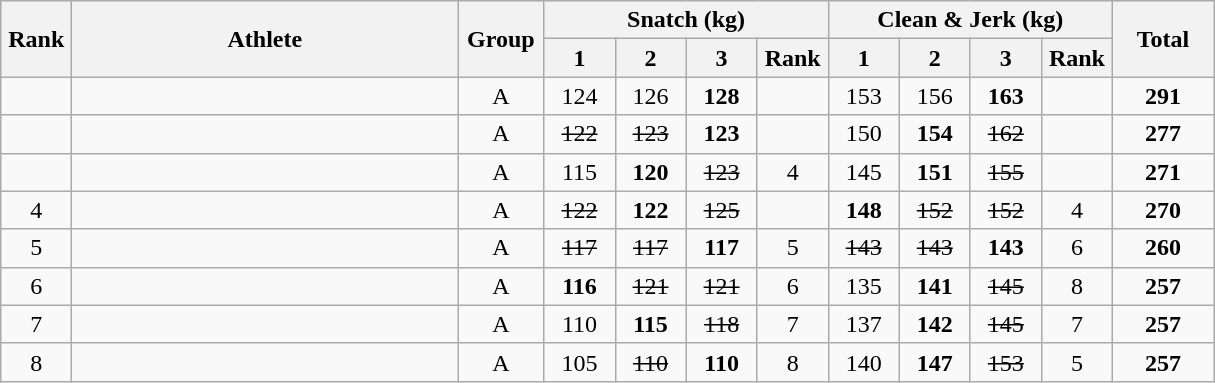<table class = "wikitable" style="text-align:center;">
<tr>
<th rowspan=2 width=40>Rank</th>
<th rowspan=2 width=250>Athlete</th>
<th rowspan=2 width=50>Group</th>
<th colspan=4>Snatch (kg)</th>
<th colspan=4>Clean & Jerk (kg)</th>
<th rowspan=2 width=60>Total</th>
</tr>
<tr>
<th width=40>1</th>
<th width=40>2</th>
<th width=40>3</th>
<th width=40>Rank</th>
<th width=40>1</th>
<th width=40>2</th>
<th width=40>3</th>
<th width=40>Rank</th>
</tr>
<tr>
<td></td>
<td align=left></td>
<td>A</td>
<td>124</td>
<td>126</td>
<td><strong>128</strong></td>
<td></td>
<td>153</td>
<td>156</td>
<td><strong>163</strong></td>
<td></td>
<td><strong>291</strong></td>
</tr>
<tr>
<td></td>
<td align=left></td>
<td>A</td>
<td><s>122</s></td>
<td><s>123</s></td>
<td><strong>123</strong></td>
<td></td>
<td>150</td>
<td><strong>154</strong></td>
<td><s>162</s></td>
<td></td>
<td><strong>277</strong></td>
</tr>
<tr>
<td></td>
<td align=left></td>
<td>A</td>
<td>115</td>
<td><strong>120</strong></td>
<td><s>123</s></td>
<td>4</td>
<td>145</td>
<td><strong>151</strong></td>
<td><s>155</s></td>
<td></td>
<td><strong>271</strong></td>
</tr>
<tr>
<td>4</td>
<td align=left></td>
<td>A</td>
<td><s>122</s></td>
<td><strong>122</strong></td>
<td><s>125</s></td>
<td></td>
<td><strong>148</strong></td>
<td><s>152</s></td>
<td><s>152</s></td>
<td>4</td>
<td><strong>270</strong></td>
</tr>
<tr>
<td>5</td>
<td align=left></td>
<td>A</td>
<td><s>117</s></td>
<td><s>117</s></td>
<td><strong>117</strong></td>
<td>5</td>
<td><s>143</s></td>
<td><s>143</s></td>
<td><strong>143</strong></td>
<td>6</td>
<td><strong>260</strong></td>
</tr>
<tr>
<td>6</td>
<td align=left></td>
<td>A</td>
<td><strong>116</strong></td>
<td><s>121</s></td>
<td><s>121</s></td>
<td>6</td>
<td>135</td>
<td><strong>141</strong></td>
<td><s>145</s></td>
<td>8</td>
<td><strong>257</strong></td>
</tr>
<tr>
<td>7</td>
<td align=left></td>
<td>A</td>
<td>110</td>
<td><strong>115</strong></td>
<td><s>118</s></td>
<td>7</td>
<td>137</td>
<td><strong>142</strong></td>
<td><s>145</s></td>
<td>7</td>
<td><strong>257</strong></td>
</tr>
<tr>
<td>8</td>
<td align=left></td>
<td>A</td>
<td>105</td>
<td><s>110</s></td>
<td><strong>110</strong></td>
<td>8</td>
<td>140</td>
<td><strong>147</strong></td>
<td><s>153</s></td>
<td>5</td>
<td><strong>257</strong></td>
</tr>
</table>
